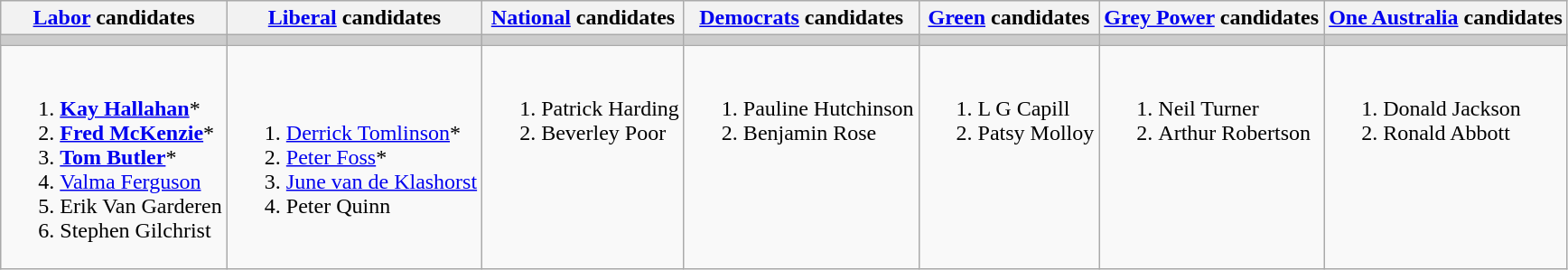<table class="wikitable">
<tr>
<th><a href='#'>Labor</a> candidates</th>
<th><a href='#'>Liberal</a> candidates</th>
<th><a href='#'>National</a> candidates</th>
<th><a href='#'>Democrats</a> candidates</th>
<th><a href='#'>Green</a> candidates</th>
<th><a href='#'>Grey Power</a> candidates</th>
<th><a href='#'>One Australia</a> candidates</th>
</tr>
<tr bgcolor="#cccccc">
<td></td>
<td></td>
<td></td>
<td></td>
<td></td>
<td></td>
<td></td>
</tr>
<tr>
<td><br><ol><li><strong><a href='#'>Kay Hallahan</a></strong>*</li><li><strong><a href='#'>Fred McKenzie</a></strong>*</li><li><strong><a href='#'>Tom Butler</a></strong>*</li><li><a href='#'>Valma Ferguson</a></li><li>Erik Van Garderen</li><li>Stephen Gilchrist</li></ol></td>
<td><br><ol><li><a href='#'>Derrick Tomlinson</a>*</li><li><a href='#'>Peter Foss</a>*</li><li><a href='#'>June van de Klashorst</a></li><li>Peter Quinn</li></ol></td>
<td valign=top><br><ol><li>Patrick Harding</li><li>Beverley Poor</li></ol></td>
<td valign=top><br><ol><li>Pauline Hutchinson</li><li>Benjamin Rose</li></ol></td>
<td valign=top><br><ol><li>L G Capill</li><li>Patsy Molloy</li></ol></td>
<td valign=top><br><ol><li>Neil Turner</li><li>Arthur Robertson</li></ol></td>
<td valign=top><br><ol><li>Donald Jackson</li><li>Ronald Abbott</li></ol></td>
</tr>
</table>
